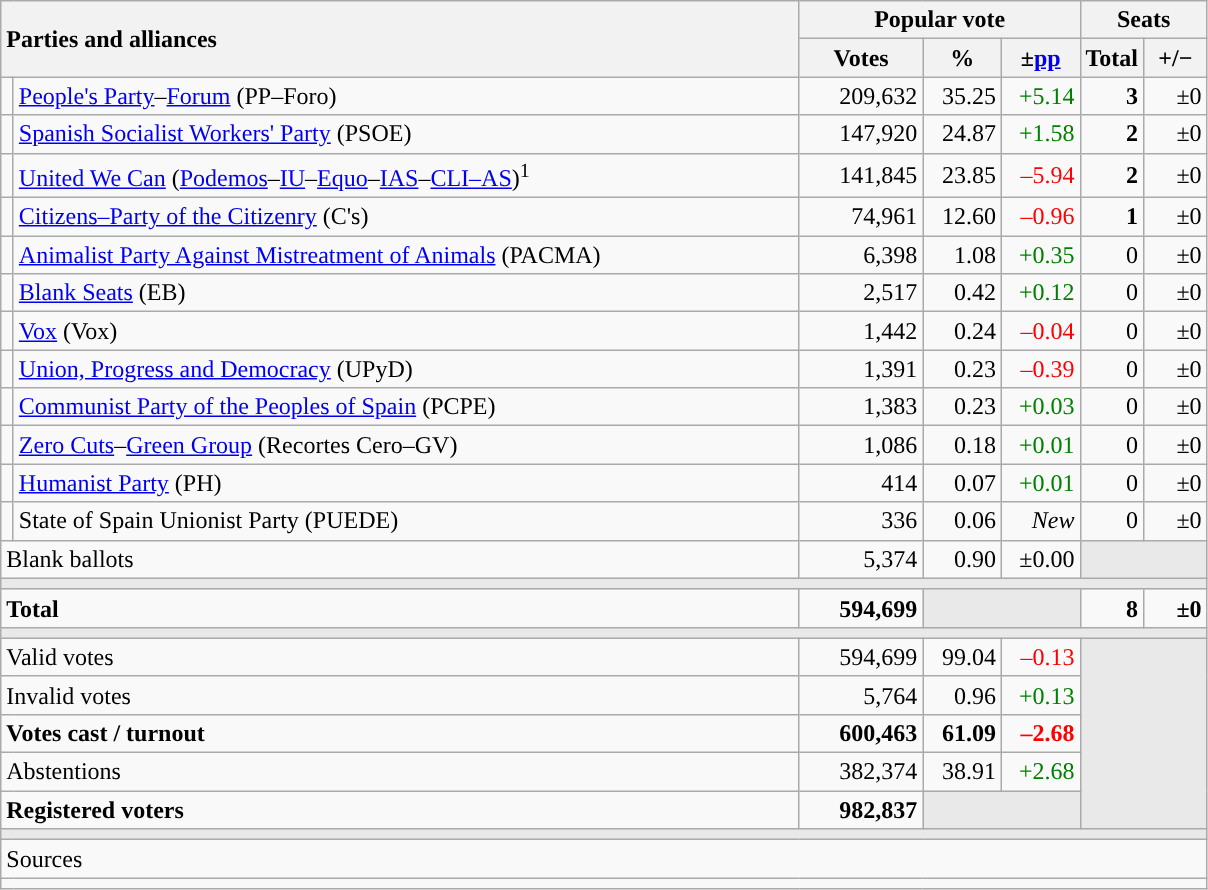<table class="wikitable" style="text-align:right;">
<tr>
<th style="text-align:left;" rowspan="2" colspan="2" width="525">Parties and alliances</th>
<th colspan="3">Popular vote</th>
<th colspan="2">Seats</th>
</tr>
<tr>
<th width="75">Votes</th>
<th width="45">%</th>
<th width="45">±<a href='#'>pp</a></th>
<th width="35">Total</th>
<th width="35">+/−</th>
</tr>
<tr>
<td width="1" style="color:inherit;background:"></td>
<td align="left"><a href='#'>People's Party</a>–<a href='#'>Forum</a> (PP–Foro)</td>
<td>209,632</td>
<td>35.25</td>
<td style="color:green;">+5.14</td>
<td><strong>3</strong></td>
<td>±0</td>
</tr>
<tr>
<td style="color:inherit;background:"></td>
<td align="left"><a href='#'>Spanish Socialist Workers' Party</a> (PSOE)</td>
<td>147,920</td>
<td>24.87</td>
<td style="color:green;">+1.58</td>
<td><strong>2</strong></td>
<td>±0</td>
</tr>
<tr>
<td style="color:inherit;background:"></td>
<td align="left"><a href='#'>United We Can</a> (<a href='#'>Podemos</a>–<a href='#'>IU</a>–<a href='#'>Equo</a>–<a href='#'>IAS</a>–<a href='#'>CLI–AS</a>)<sup>1</sup></td>
<td>141,845</td>
<td>23.85</td>
<td style="color:red;">–5.94</td>
<td><strong>2</strong></td>
<td>±0</td>
</tr>
<tr>
<td style="color:inherit;background:"></td>
<td align="left"><a href='#'>Citizens–Party of the Citizenry</a> (C's)</td>
<td>74,961</td>
<td>12.60</td>
<td style="color:red;">–0.96</td>
<td><strong>1</strong></td>
<td>±0</td>
</tr>
<tr>
<td style="color:inherit;background:"></td>
<td align="left"><a href='#'>Animalist Party Against Mistreatment of Animals</a> (PACMA)</td>
<td>6,398</td>
<td>1.08</td>
<td style="color:green;">+0.35</td>
<td>0</td>
<td>±0</td>
</tr>
<tr>
<td style="color:inherit;background:"></td>
<td align="left"><a href='#'>Blank Seats</a> (EB)</td>
<td>2,517</td>
<td>0.42</td>
<td style="color:green;">+0.12</td>
<td>0</td>
<td>±0</td>
</tr>
<tr>
<td style="color:inherit;background:"></td>
<td align="left"><a href='#'>Vox</a> (Vox)</td>
<td>1,442</td>
<td>0.24</td>
<td style="color:red;">–0.04</td>
<td>0</td>
<td>±0</td>
</tr>
<tr>
<td style="color:inherit;background:"></td>
<td align="left"><a href='#'>Union, Progress and Democracy</a> (UPyD)</td>
<td>1,391</td>
<td>0.23</td>
<td style="color:red;">–0.39</td>
<td>0</td>
<td>±0</td>
</tr>
<tr>
<td style="color:inherit;background:"></td>
<td align="left"><a href='#'>Communist Party of the Peoples of Spain</a> (PCPE)</td>
<td>1,383</td>
<td>0.23</td>
<td style="color:green;">+0.03</td>
<td>0</td>
<td>±0</td>
</tr>
<tr>
<td style="color:inherit;background:"></td>
<td align="left"><a href='#'>Zero Cuts</a>–<a href='#'>Green Group</a> (Recortes Cero–GV)</td>
<td>1,086</td>
<td>0.18</td>
<td style="color:green;">+0.01</td>
<td>0</td>
<td>±0</td>
</tr>
<tr>
<td style="color:inherit;background:"></td>
<td align="left"><a href='#'>Humanist Party</a> (PH)</td>
<td>414</td>
<td>0.07</td>
<td style="color:green;">+0.01</td>
<td>0</td>
<td>±0</td>
</tr>
<tr>
<td style="color:inherit;background:"></td>
<td align="left">State of Spain Unionist Party (PUEDE)</td>
<td>336</td>
<td>0.06</td>
<td><em>New</em></td>
<td>0</td>
<td>±0</td>
</tr>
<tr>
<td align="left" colspan="2">Blank ballots</td>
<td>5,374</td>
<td>0.90</td>
<td>±0.00</td>
<td bgcolor="#E9E9E9" colspan="2"></td>
</tr>
<tr>
<td colspan="7" bgcolor="#E9E9E9"></td>
</tr>
<tr style="font-weight:bold;">
<td align="left" colspan="2">Total</td>
<td>594,699</td>
<td bgcolor="#E9E9E9" colspan="2"></td>
<td>8</td>
<td>±0</td>
</tr>
<tr>
<td colspan="7" bgcolor="#E9E9E9"></td>
</tr>
<tr>
<td align="left" colspan="2">Valid votes</td>
<td>594,699</td>
<td>99.04</td>
<td style="color:red;">–0.13</td>
<td bgcolor="#E9E9E9" colspan="2" rowspan="5"></td>
</tr>
<tr>
<td align="left" colspan="2">Invalid votes</td>
<td>5,764</td>
<td>0.96</td>
<td style="color:green;">+0.13</td>
</tr>
<tr style="font-weight:bold;">
<td align="left" colspan="2">Votes cast / turnout</td>
<td>600,463</td>
<td>61.09</td>
<td style="color:red;">–2.68</td>
</tr>
<tr>
<td align="left" colspan="2">Abstentions</td>
<td>382,374</td>
<td>38.91</td>
<td style="color:green;">+2.68</td>
</tr>
<tr style="font-weight:bold;">
<td align="left" colspan="2">Registered voters</td>
<td>982,837</td>
<td bgcolor="#E9E9E9" colspan="2"></td>
</tr>
<tr>
<td colspan="7" bgcolor="#E9E9E9"></td>
</tr>
<tr>
<td align="left" colspan="7">Sources</td>
</tr>
<tr>
<td colspan="7" style="text-align:left; max-width:790px;"></td>
</tr>
</table>
